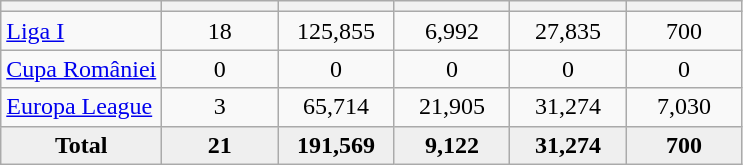<table class="wikitable" style="text-align: center;">
<tr>
<th></th>
<th style="width:70px;"></th>
<th style="width:70px;"></th>
<th style="width:70px;"></th>
<th style="width:70px;"></th>
<th style="width:70px;"></th>
</tr>
<tr>
<td align=left><a href='#'>Liga I</a></td>
<td>18</td>
<td>125,855</td>
<td>6,992</td>
<td>27,835</td>
<td>700</td>
</tr>
<tr>
<td align=left><a href='#'>Cupa României</a></td>
<td>0</td>
<td>0</td>
<td>0</td>
<td>0</td>
<td>0</td>
</tr>
<tr>
<td align=left><a href='#'>Europa League</a></td>
<td>3</td>
<td>65,714</td>
<td>21,905</td>
<td>31,274</td>
<td>7,030</td>
</tr>
<tr bgcolor="#EFEFEF">
<td><strong>Total</strong></td>
<td><strong>21</strong></td>
<td><strong>191,569</strong></td>
<td><strong>9,122</strong></td>
<td><strong>31,274</strong></td>
<td><strong>700</strong></td>
</tr>
</table>
